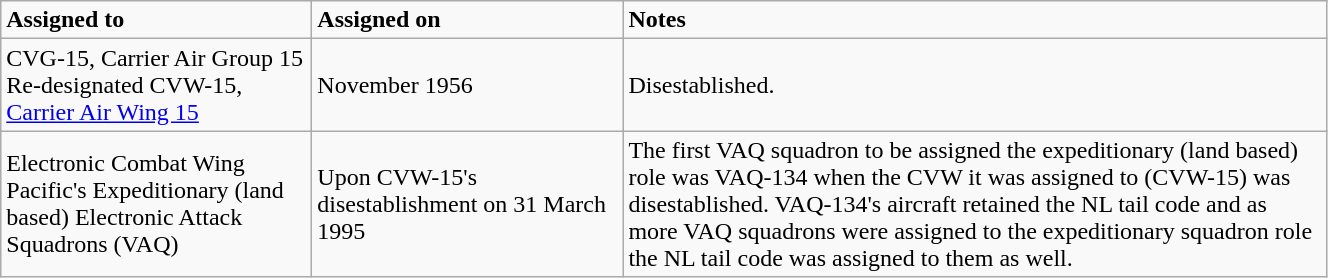<table class="wikitable" style="width: 70%;">
<tr>
<td style="width: 200px;"><strong>Assigned to</strong></td>
<td style="width: 200px;"><strong>Assigned on</strong></td>
<td><strong>Notes</strong></td>
</tr>
<tr>
<td>CVG-15, Carrier Air Group 15<br>Re-designated CVW-15, <a href='#'>Carrier Air Wing 15</a></td>
<td>November 1956</td>
<td>Disestablished.</td>
</tr>
<tr>
<td>Electronic Combat Wing Pacific's Expeditionary (land based) Electronic Attack Squadrons (VAQ)</td>
<td>Upon CVW-15's disestablishment on 31 March 1995</td>
<td>The first VAQ squadron to be assigned the expeditionary (land based) role was VAQ-134 when the CVW it was assigned to (CVW-15) was disestablished. VAQ-134's aircraft retained the NL tail code and as more VAQ squadrons were assigned to the expeditionary squadron role the NL tail code was assigned to them as well.</td>
</tr>
</table>
